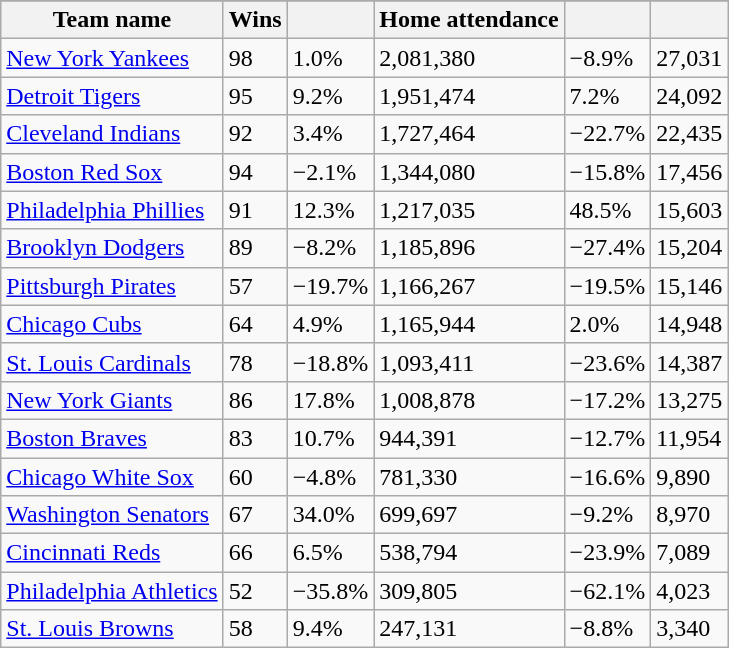<table class="wikitable sortable">
<tr style="text-align:center; font-size:larger;">
</tr>
<tr>
<th>Team name</th>
<th>Wins</th>
<th></th>
<th>Home attendance</th>
<th></th>
<th></th>
</tr>
<tr>
<td><a href='#'>New York Yankees</a></td>
<td>98</td>
<td>1.0%</td>
<td>2,081,380</td>
<td>−8.9%</td>
<td>27,031</td>
</tr>
<tr>
<td><a href='#'>Detroit Tigers</a></td>
<td>95</td>
<td>9.2%</td>
<td>1,951,474</td>
<td>7.2%</td>
<td>24,092</td>
</tr>
<tr>
<td><a href='#'>Cleveland Indians</a></td>
<td>92</td>
<td>3.4%</td>
<td>1,727,464</td>
<td>−22.7%</td>
<td>22,435</td>
</tr>
<tr>
<td><a href='#'>Boston Red Sox</a></td>
<td>94</td>
<td>−2.1%</td>
<td>1,344,080</td>
<td>−15.8%</td>
<td>17,456</td>
</tr>
<tr>
<td><a href='#'>Philadelphia Phillies</a></td>
<td>91</td>
<td>12.3%</td>
<td>1,217,035</td>
<td>48.5%</td>
<td>15,603</td>
</tr>
<tr>
<td><a href='#'>Brooklyn Dodgers</a></td>
<td>89</td>
<td>−8.2%</td>
<td>1,185,896</td>
<td>−27.4%</td>
<td>15,204</td>
</tr>
<tr>
<td><a href='#'>Pittsburgh Pirates</a></td>
<td>57</td>
<td>−19.7%</td>
<td>1,166,267</td>
<td>−19.5%</td>
<td>15,146</td>
</tr>
<tr>
<td><a href='#'>Chicago Cubs</a></td>
<td>64</td>
<td>4.9%</td>
<td>1,165,944</td>
<td>2.0%</td>
<td>14,948</td>
</tr>
<tr>
<td><a href='#'>St. Louis Cardinals</a></td>
<td>78</td>
<td>−18.8%</td>
<td>1,093,411</td>
<td>−23.6%</td>
<td>14,387</td>
</tr>
<tr>
<td><a href='#'>New York Giants</a></td>
<td>86</td>
<td>17.8%</td>
<td>1,008,878</td>
<td>−17.2%</td>
<td>13,275</td>
</tr>
<tr>
<td><a href='#'>Boston Braves</a></td>
<td>83</td>
<td>10.7%</td>
<td>944,391</td>
<td>−12.7%</td>
<td>11,954</td>
</tr>
<tr>
<td><a href='#'>Chicago White Sox</a></td>
<td>60</td>
<td>−4.8%</td>
<td>781,330</td>
<td>−16.6%</td>
<td>9,890</td>
</tr>
<tr>
<td><a href='#'>Washington Senators</a></td>
<td>67</td>
<td>34.0%</td>
<td>699,697</td>
<td>−9.2%</td>
<td>8,970</td>
</tr>
<tr>
<td><a href='#'>Cincinnati Reds</a></td>
<td>66</td>
<td>6.5%</td>
<td>538,794</td>
<td>−23.9%</td>
<td>7,089</td>
</tr>
<tr>
<td><a href='#'>Philadelphia Athletics</a></td>
<td>52</td>
<td>−35.8%</td>
<td>309,805</td>
<td>−62.1%</td>
<td>4,023</td>
</tr>
<tr>
<td><a href='#'>St. Louis Browns</a></td>
<td>58</td>
<td>9.4%</td>
<td>247,131</td>
<td>−8.8%</td>
<td>3,340</td>
</tr>
</table>
